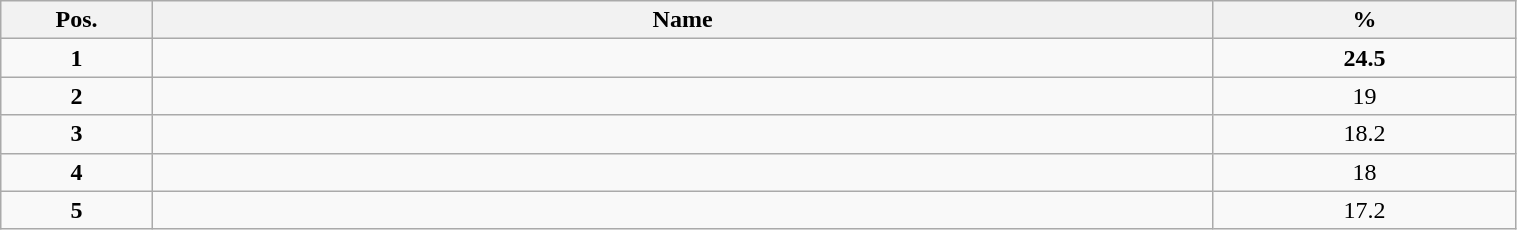<table class="wikitable" style="width:80%;">
<tr>
<th style="width:10%;">Pos.</th>
<th style="width:70%;">Name</th>
<th style="width:20%;">%</th>
</tr>
<tr>
<td align=center><strong>1</strong></td>
<td><strong></strong></td>
<td align=center><strong>24.5</strong></td>
</tr>
<tr>
<td align=center><strong>2</strong></td>
<td></td>
<td align=center>19</td>
</tr>
<tr>
<td align=center><strong>3</strong></td>
<td></td>
<td align=center>18.2</td>
</tr>
<tr>
<td align=center><strong>4</strong></td>
<td></td>
<td align=center>18</td>
</tr>
<tr>
<td align=center><strong>5</strong></td>
<td></td>
<td align=center>17.2</td>
</tr>
</table>
